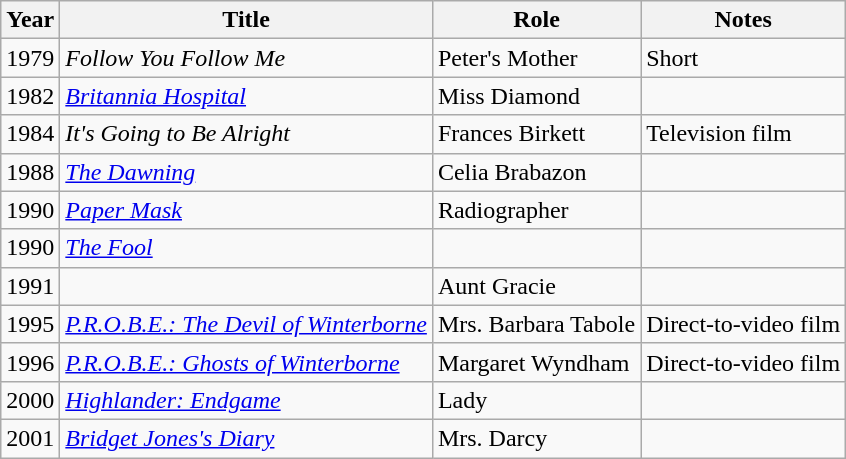<table class="wikitable">
<tr>
<th>Year</th>
<th>Title</th>
<th>Role</th>
<th>Notes</th>
</tr>
<tr>
<td>1979</td>
<td><em>Follow You Follow Me</em></td>
<td>Peter's Mother</td>
<td>Short</td>
</tr>
<tr>
<td>1982</td>
<td><em><a href='#'>Britannia Hospital</a></em></td>
<td>Miss Diamond</td>
<td></td>
</tr>
<tr>
<td>1984</td>
<td><em>It's Going to Be Alright</em></td>
<td>Frances Birkett</td>
<td>Television film</td>
</tr>
<tr>
<td>1988</td>
<td><em><a href='#'>The Dawning</a></em></td>
<td>Celia Brabazon</td>
<td></td>
</tr>
<tr>
<td>1990</td>
<td><em><a href='#'>Paper Mask</a></em></td>
<td>Radiographer</td>
<td></td>
</tr>
<tr>
<td>1990</td>
<td><em><a href='#'>The Fool</a></em></td>
<td></td>
<td></td>
</tr>
<tr>
<td>1991</td>
<td><em></em></td>
<td>Aunt Gracie</td>
<td></td>
</tr>
<tr>
<td>1995</td>
<td><em><a href='#'>P.R.O.B.E.: The Devil of Winterborne</a></em></td>
<td>Mrs. Barbara Tabole</td>
<td>Direct-to-video film</td>
</tr>
<tr>
<td>1996</td>
<td><em><a href='#'>P.R.O.B.E.: Ghosts of Winterborne</a></em></td>
<td>Margaret Wyndham</td>
<td>Direct-to-video film</td>
</tr>
<tr>
<td>2000</td>
<td><em><a href='#'>Highlander: Endgame</a></em></td>
<td>Lady</td>
<td></td>
</tr>
<tr>
<td>2001</td>
<td><em><a href='#'>Bridget Jones's Diary</a></em></td>
<td>Mrs. Darcy</td>
<td></td>
</tr>
</table>
